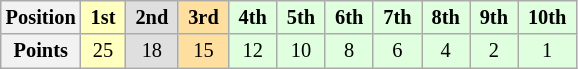<table class="wikitable" style="font-size:85%; text-align:center">
<tr>
<th>Position</th>
<td style="background:#ffffbf"> <strong>1st</strong> </td>
<td style="background:#dfdfdf"> <strong>2nd</strong> </td>
<td style="background:#ffdf9f"> <strong>3rd</strong> </td>
<td style="background:#dfffdf"> <strong>4th</strong> </td>
<td style="background:#dfffdf"> <strong>5th</strong> </td>
<td style="background:#dfffdf"> <strong>6th</strong> </td>
<td style="background:#dfffdf"> <strong>7th</strong> </td>
<td style="background:#dfffdf"> <strong>8th</strong> </td>
<td style="background:#dfffdf"> <strong>9th</strong> </td>
<td style="background:#dfffdf"> <strong>10th</strong> </td>
</tr>
<tr>
<th>Points</th>
<td style="background:#ffffbf">25</td>
<td style="background:#dfdfdf">18</td>
<td style="background:#ffdf9f">15</td>
<td style="background:#dfffdf">12</td>
<td style="background:#dfffdf">10</td>
<td style="background:#dfffdf">8</td>
<td style="background:#dfffdf">6</td>
<td style="background:#dfffdf">4</td>
<td style="background:#dfffdf">2</td>
<td style="background:#dfffdf">1</td>
</tr>
</table>
